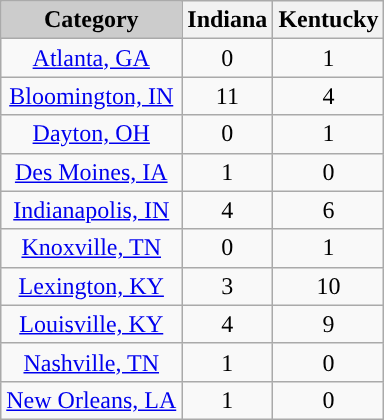<table class="wikitable">
<tr>
<th style="background:#CCCCCC; text-align:center">Category</th>
<th>Indiana</th>
<th>Kentucky</th>
</tr>
<tr>
<td align=center><a href='#'>Atlanta, GA</a></td>
<td align=center>0</td>
<td align=center>1</td>
</tr>
<tr>
<td align=center><a href='#'>Bloomington, IN</a></td>
<td align=center>11</td>
<td align=center>4</td>
</tr>
<tr>
<td align=center><a href='#'>Dayton, OH</a></td>
<td align=center>0</td>
<td align=center>1</td>
</tr>
<tr>
<td align=center><a href='#'>Des Moines, IA</a></td>
<td align=center>1</td>
<td align=center>0</td>
</tr>
<tr>
<td align=center><a href='#'>Indianapolis, IN</a></td>
<td align=center>4</td>
<td align=center>6</td>
</tr>
<tr>
<td align=center><a href='#'>Knoxville, TN</a></td>
<td align=center>0</td>
<td align=center>1</td>
</tr>
<tr>
<td align=center><a href='#'>Lexington, KY</a></td>
<td align=center>3</td>
<td align=center>10</td>
</tr>
<tr>
<td align=center><a href='#'>Louisville, KY</a></td>
<td align=center>4</td>
<td align=center>9</td>
</tr>
<tr>
<td align=center><a href='#'>Nashville, TN</a></td>
<td align=center>1</td>
<td align=center>0</td>
</tr>
<tr>
<td align=center><a href='#'>New Orleans, LA</a></td>
<td align=center>1</td>
<td align=center>0</td>
</tr>
</table>
